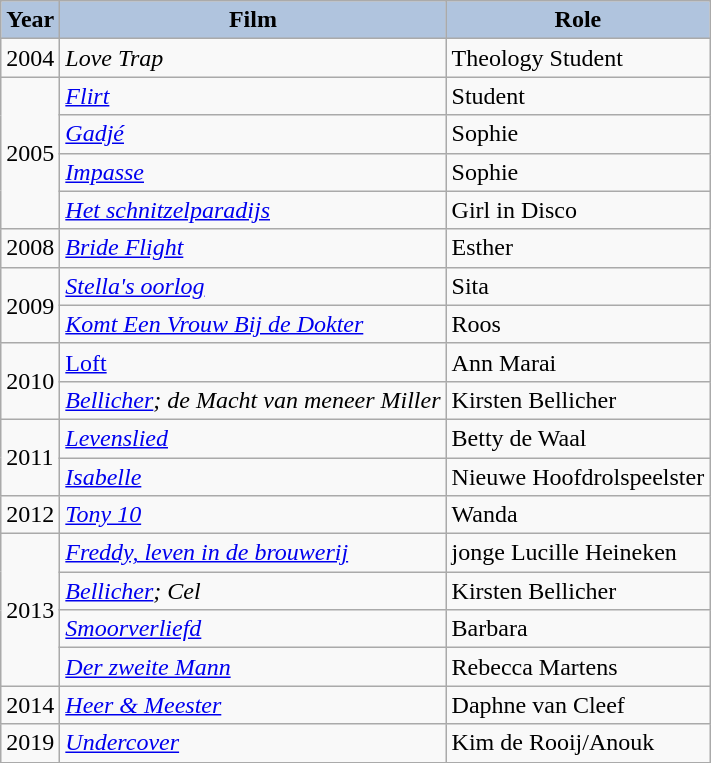<table class="wikitable">
<tr style="text-align:center;">
<th style="background:#B0C4DE;">Year</th>
<th style="background:#B0C4DE;">Film</th>
<th style="background:#B0C4DE;">Role</th>
</tr>
<tr>
<td>2004</td>
<td><em>Love Trap</em></td>
<td>Theology Student</td>
</tr>
<tr>
<td rowspan="4">2005</td>
<td><em><a href='#'>Flirt</a></em></td>
<td>Student</td>
</tr>
<tr>
<td><em><a href='#'>Gadjé</a></em></td>
<td>Sophie</td>
</tr>
<tr>
<td><em><a href='#'>Impasse</a></em></td>
<td>Sophie</td>
</tr>
<tr>
<td><em><a href='#'>Het schnitzelparadijs</a></em></td>
<td>Girl in Disco</td>
</tr>
<tr>
<td>2008</td>
<td><em><a href='#'>Bride Flight</a></em></td>
<td>Esther</td>
</tr>
<tr>
<td rowspan="2">2009</td>
<td><em><a href='#'>Stella's oorlog</a></em></td>
<td>Sita</td>
</tr>
<tr>
<td><em><a href='#'>Komt Een Vrouw Bij de Dokter</a></em></td>
<td>Roos</td>
</tr>
<tr>
<td rowspan="2">2010</td>
<td><a href='#'>Loft</a></td>
<td>Ann Marai</td>
</tr>
<tr>
<td><em><a href='#'>Bellicher</a>; de Macht van meneer Miller</em></td>
<td>Kirsten Bellicher</td>
</tr>
<tr>
<td rowspan="2">2011</td>
<td><em><a href='#'>Levenslied</a></em></td>
<td>Betty de Waal</td>
</tr>
<tr>
<td><em><a href='#'>Isabelle</a></em></td>
<td>Nieuwe Hoofdrolspeelster</td>
</tr>
<tr>
<td>2012</td>
<td><em><a href='#'>Tony 10</a></em></td>
<td>Wanda</td>
</tr>
<tr>
<td rowspan="4">2013</td>
<td><em><a href='#'>Freddy, leven in de brouwerij</a></em></td>
<td>jonge Lucille Heineken</td>
</tr>
<tr>
<td><em><a href='#'>Bellicher</a>; Cel</em></td>
<td>Kirsten Bellicher</td>
</tr>
<tr>
<td><em><a href='#'>Smoorverliefd</a></em></td>
<td>Barbara</td>
</tr>
<tr>
<td><em><a href='#'>Der zweite Mann</a></em></td>
<td>Rebecca Martens</td>
</tr>
<tr>
<td>2014</td>
<td><em><a href='#'>Heer & Meester</a></em></td>
<td>Daphne van Cleef</td>
</tr>
<tr>
<td>2019</td>
<td><em><a href='#'>Undercover</a></em></td>
<td>Kim de Rooij/Anouk</td>
</tr>
</table>
